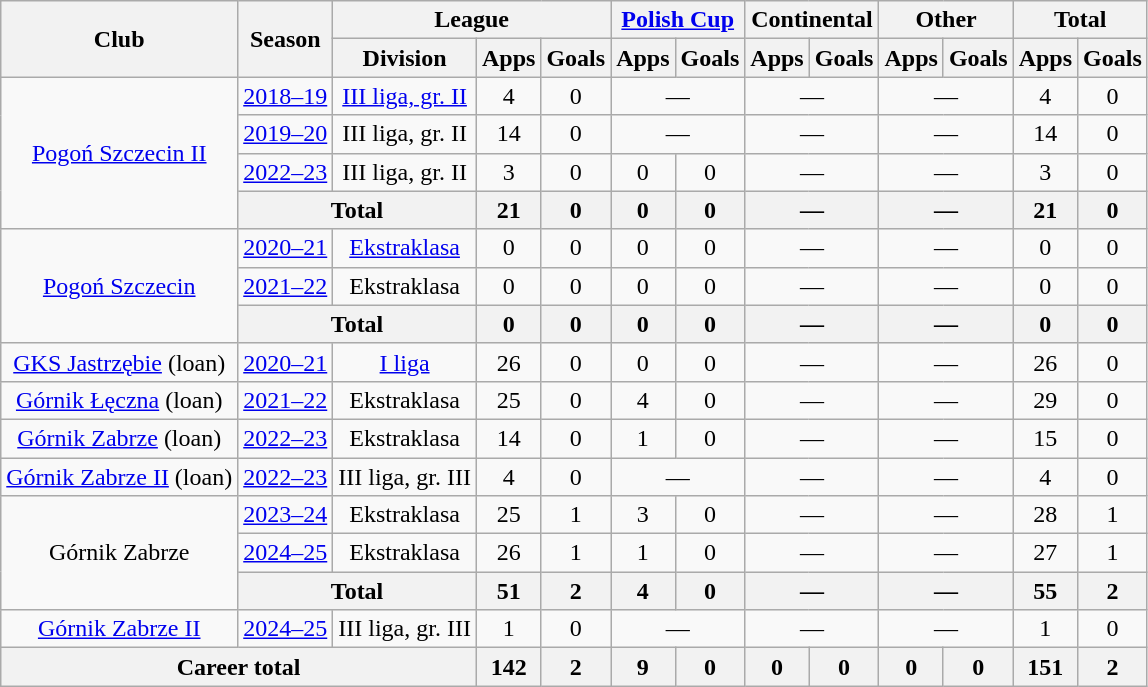<table class="wikitable" style="text-align: center;">
<tr>
<th rowspan="2">Club</th>
<th rowspan="2">Season</th>
<th colspan="3">League</th>
<th colspan="2"><a href='#'>Polish Cup</a></th>
<th colspan="2">Continental</th>
<th colspan="2">Other</th>
<th colspan="2">Total</th>
</tr>
<tr>
<th>Division</th>
<th>Apps</th>
<th>Goals</th>
<th>Apps</th>
<th>Goals</th>
<th>Apps</th>
<th>Goals</th>
<th>Apps</th>
<th>Goals</th>
<th>Apps</th>
<th>Goals</th>
</tr>
<tr>
<td rowspan="4"><a href='#'>Pogoń Szczecin II</a></td>
<td><a href='#'>2018–19</a></td>
<td><a href='#'>III liga, gr. II</a></td>
<td>4</td>
<td>0</td>
<td colspan="2">—</td>
<td colspan="2">—</td>
<td colspan="2">—</td>
<td>4</td>
<td>0</td>
</tr>
<tr>
<td><a href='#'>2019–20</a></td>
<td>III liga, gr. II</td>
<td>14</td>
<td>0</td>
<td colspan="2">—</td>
<td colspan="2">—</td>
<td colspan="2">—</td>
<td>14</td>
<td>0</td>
</tr>
<tr>
<td><a href='#'>2022–23</a></td>
<td>III liga, gr. II</td>
<td>3</td>
<td>0</td>
<td>0</td>
<td>0</td>
<td colspan="2">—</td>
<td colspan="2">—</td>
<td>3</td>
<td>0</td>
</tr>
<tr>
<th colspan="2">Total</th>
<th>21</th>
<th>0</th>
<th>0</th>
<th>0</th>
<th colspan="2">—</th>
<th colspan="2">—</th>
<th>21</th>
<th>0</th>
</tr>
<tr>
<td rowspan="3"><a href='#'>Pogoń Szczecin</a></td>
<td><a href='#'>2020–21</a></td>
<td><a href='#'>Ekstraklasa</a></td>
<td>0</td>
<td>0</td>
<td>0</td>
<td>0</td>
<td colspan="2">—</td>
<td colspan="2">—</td>
<td>0</td>
<td>0</td>
</tr>
<tr>
<td><a href='#'>2021–22</a></td>
<td>Ekstraklasa</td>
<td>0</td>
<td>0</td>
<td>0</td>
<td>0</td>
<td colspan="2">—</td>
<td colspan="2">—</td>
<td>0</td>
<td>0</td>
</tr>
<tr>
<th colspan="2">Total</th>
<th>0</th>
<th>0</th>
<th>0</th>
<th>0</th>
<th colspan="2">—</th>
<th colspan="2">—</th>
<th>0</th>
<th>0</th>
</tr>
<tr>
<td><a href='#'>GKS Jastrzębie</a> (loan)</td>
<td><a href='#'>2020–21</a></td>
<td><a href='#'>I liga</a></td>
<td>26</td>
<td>0</td>
<td>0</td>
<td>0</td>
<td colspan="2">—</td>
<td colspan="2">—</td>
<td>26</td>
<td>0</td>
</tr>
<tr>
<td><a href='#'>Górnik Łęczna</a> (loan)</td>
<td><a href='#'>2021–22</a></td>
<td>Ekstraklasa</td>
<td>25</td>
<td>0</td>
<td>4</td>
<td>0</td>
<td colspan="2">—</td>
<td colspan="2">—</td>
<td>29</td>
<td>0</td>
</tr>
<tr>
<td><a href='#'>Górnik Zabrze</a> (loan)</td>
<td><a href='#'>2022–23</a></td>
<td>Ekstraklasa</td>
<td>14</td>
<td>0</td>
<td>1</td>
<td>0</td>
<td colspan="2">—</td>
<td colspan="2">—</td>
<td>15</td>
<td>0</td>
</tr>
<tr>
<td><a href='#'>Górnik Zabrze II</a> (loan)</td>
<td><a href='#'>2022–23</a></td>
<td>III liga, gr. III</td>
<td>4</td>
<td>0</td>
<td colspan="2">—</td>
<td colspan="2">—</td>
<td colspan="2">—</td>
<td>4</td>
<td>0</td>
</tr>
<tr>
<td rowspan="3">Górnik Zabrze</td>
<td><a href='#'>2023–24</a></td>
<td>Ekstraklasa</td>
<td>25</td>
<td>1</td>
<td>3</td>
<td>0</td>
<td colspan="2">—</td>
<td colspan="2">—</td>
<td>28</td>
<td>1</td>
</tr>
<tr>
<td><a href='#'>2024–25</a></td>
<td>Ekstraklasa</td>
<td>26</td>
<td>1</td>
<td>1</td>
<td>0</td>
<td colspan="2">—</td>
<td colspan="2">—</td>
<td>27</td>
<td>1</td>
</tr>
<tr>
<th colspan="2">Total</th>
<th>51</th>
<th>2</th>
<th>4</th>
<th>0</th>
<th colspan="2">—</th>
<th colspan="2">—</th>
<th>55</th>
<th>2</th>
</tr>
<tr>
<td><a href='#'>Górnik Zabrze II</a></td>
<td><a href='#'>2024–25</a></td>
<td>III liga, gr. III</td>
<td>1</td>
<td>0</td>
<td colspan="2">—</td>
<td colspan="2">—</td>
<td colspan="2">—</td>
<td>1</td>
<td>0</td>
</tr>
<tr>
<th colspan="3">Career total</th>
<th>142</th>
<th>2</th>
<th>9</th>
<th>0</th>
<th>0</th>
<th>0</th>
<th>0</th>
<th>0</th>
<th>151</th>
<th>2</th>
</tr>
</table>
